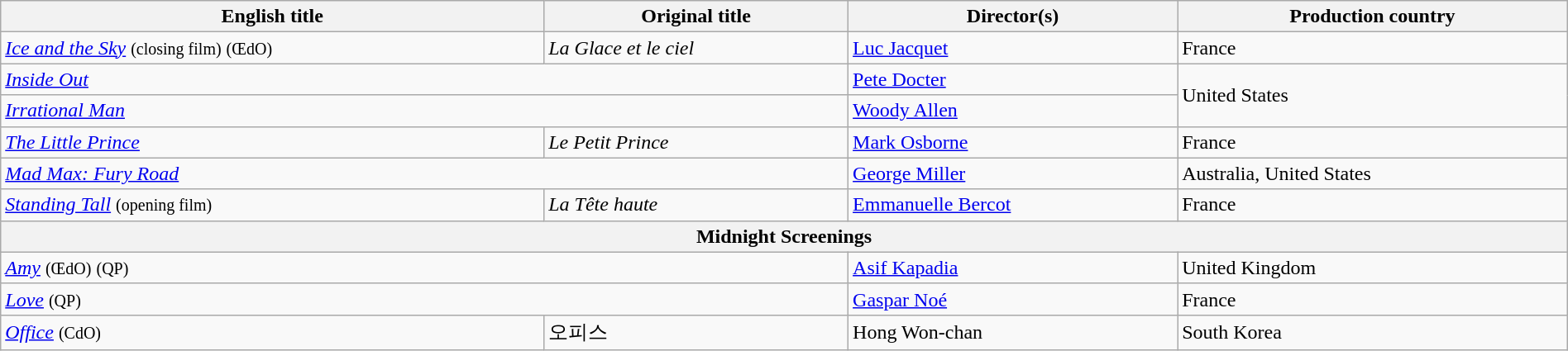<table class="wikitable" style="width:100%; margin-bottom:2px" cellpadding="5">
<tr>
<th scope="col">English title</th>
<th scope="col">Original title</th>
<th scope="col">Director(s)</th>
<th scope="col">Production country</th>
</tr>
<tr>
<td><em><a href='#'>Ice and the Sky</a></em> <small>(closing film)</small> <small>(ŒdO)</small></td>
<td><em>La Glace et le ciel</em></td>
<td><a href='#'>Luc Jacquet</a></td>
<td>France</td>
</tr>
<tr>
<td colspan="2"><em><a href='#'>Inside Out</a></em></td>
<td><a href='#'>Pete Docter</a></td>
<td rowspan="2">United States</td>
</tr>
<tr>
<td colspan="2"><em><a href='#'>Irrational Man</a></em></td>
<td><a href='#'>Woody Allen</a></td>
</tr>
<tr>
<td><em><a href='#'>The Little Prince</a></em></td>
<td><em>Le Petit Prince</em></td>
<td><a href='#'>Mark Osborne</a></td>
<td>France</td>
</tr>
<tr>
<td colspan="2"><em><a href='#'>Mad Max: Fury Road</a></em></td>
<td><a href='#'>George Miller</a></td>
<td>Australia, United States</td>
</tr>
<tr>
<td><em><a href='#'>Standing Tall</a></em> <small>(opening film)</small></td>
<td><em>La Tête haute</em></td>
<td><a href='#'>Emmanuelle Bercot</a></td>
<td>France</td>
</tr>
<tr>
<th colspan="4">Midnight Screenings</th>
</tr>
<tr>
<td colspan="2"><em><a href='#'>Amy</a></em> <small>(ŒdO)</small> <small>(QP)</small></td>
<td><a href='#'>Asif Kapadia</a></td>
<td>United Kingdom</td>
</tr>
<tr>
<td colspan="2"><em><a href='#'>Love</a></em> <small>(QP)</small></td>
<td><a href='#'>Gaspar Noé</a></td>
<td>France</td>
</tr>
<tr>
<td><em><a href='#'>Office</a></em> <small>(CdO)</small></td>
<td>오피스</td>
<td>Hong Won-chan</td>
<td>South Korea</td>
</tr>
</table>
